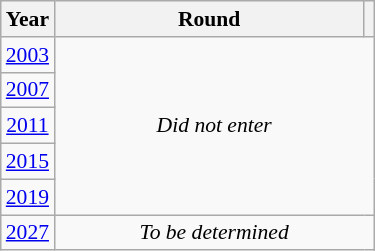<table class="wikitable" style="text-align: center; font-size:90%">
<tr>
<th>Year</th>
<th style="width:200px">Round</th>
<th></th>
</tr>
<tr>
<td><a href='#'>2003</a></td>
<td colspan="2" rowspan="5"><em>Did not enter</em></td>
</tr>
<tr>
<td><a href='#'>2007</a></td>
</tr>
<tr>
<td><a href='#'>2011</a></td>
</tr>
<tr>
<td><a href='#'>2015</a></td>
</tr>
<tr>
<td><a href='#'>2019</a></td>
</tr>
<tr>
<td><a href='#'>2027</a></td>
<td colspan="2"><em>To be determined</em></td>
</tr>
</table>
